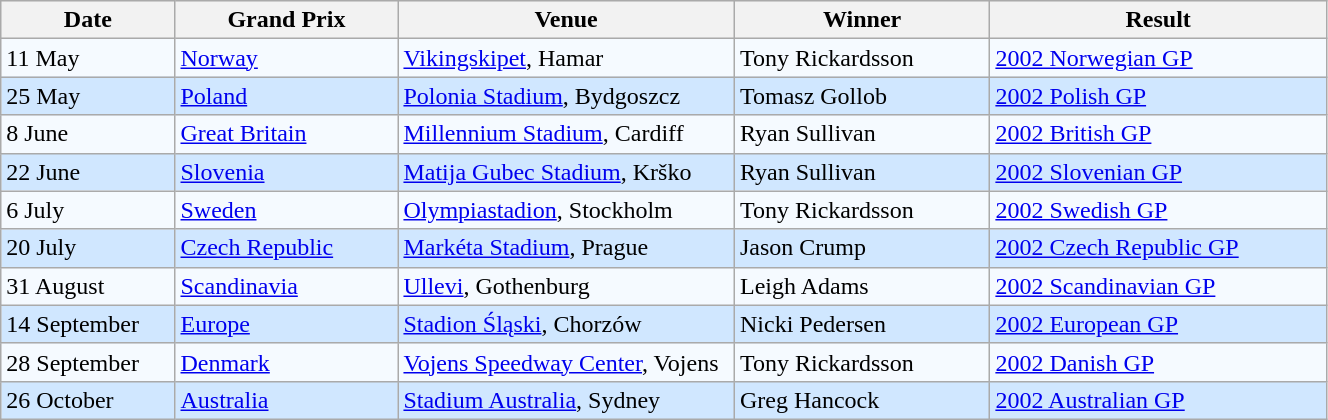<table class="wikitable" width=70% style="border-collapse:collapse">
<tr align=left style="background:#efefef;">
<th width=100>Date</th>
<th width=130>Grand Prix</th>
<th width=200>Venue</th>
<th width=150>Winner</th>
<th width=200>Result</th>
</tr>
<tr align=left style="background:#F5FAFF;">
<td>11 May</td>
<td><a href='#'>Norway</a></td>
<td><a href='#'>Vikingskipet</a>, Hamar</td>
<td> Tony Rickardsson</td>
<td><a href='#'>2002 Norwegian GP</a></td>
</tr>
<tr align=left style="background:#D0E7FF;">
<td>25 May</td>
<td><a href='#'>Poland</a></td>
<td><a href='#'>Polonia Stadium</a>, Bydgoszcz</td>
<td> Tomasz Gollob</td>
<td><a href='#'>2002 Polish GP</a></td>
</tr>
<tr align=left style="background:#F5FAFF;">
<td>8 June</td>
<td><a href='#'>Great Britain</a></td>
<td><a href='#'>Millennium Stadium</a>, Cardiff</td>
<td> Ryan Sullivan</td>
<td><a href='#'>2002 British GP</a></td>
</tr>
<tr align=left style="background:#D0E7FF;">
<td>22 June</td>
<td><a href='#'>Slovenia</a></td>
<td><a href='#'>Matija Gubec Stadium</a>, Krško</td>
<td> Ryan Sullivan</td>
<td><a href='#'>2002 Slovenian GP</a></td>
</tr>
<tr align=left style="background:#F5FAFF;">
<td>6 July</td>
<td><a href='#'>Sweden</a></td>
<td><a href='#'>Olympiastadion</a>, Stockholm</td>
<td> Tony Rickardsson</td>
<td><a href='#'>2002 Swedish GP</a></td>
</tr>
<tr align=left style="background:#D0E7FF;">
<td>20 July</td>
<td><a href='#'>Czech Republic</a></td>
<td><a href='#'>Markéta Stadium</a>, Prague</td>
<td> Jason Crump</td>
<td><a href='#'>2002 Czech Republic GP</a></td>
</tr>
<tr align=left style="background:#F5FAFF;">
<td>31 August</td>
<td><a href='#'>Scandinavia</a></td>
<td><a href='#'>Ullevi</a>, Gothenburg</td>
<td> Leigh Adams</td>
<td><a href='#'>2002 Scandinavian GP</a></td>
</tr>
<tr align=left style="background:#D0E7FF;">
<td>14 September</td>
<td><a href='#'>Europe</a></td>
<td><a href='#'>Stadion Śląski</a>, Chorzów</td>
<td> Nicki Pedersen</td>
<td><a href='#'>2002 European GP</a></td>
</tr>
<tr align=left style="background:#F5FAFF;">
<td>28 September</td>
<td><a href='#'>Denmark</a></td>
<td><a href='#'>Vojens Speedway Center</a>, Vojens</td>
<td> Tony Rickardsson</td>
<td><a href='#'>2002 Danish GP</a></td>
</tr>
<tr align=left style="background:#D0E7FF;">
<td>26 October</td>
<td><a href='#'>Australia</a></td>
<td><a href='#'>Stadium Australia</a>, Sydney</td>
<td> Greg Hancock</td>
<td><a href='#'>2002 Australian GP</a></td>
</tr>
</table>
